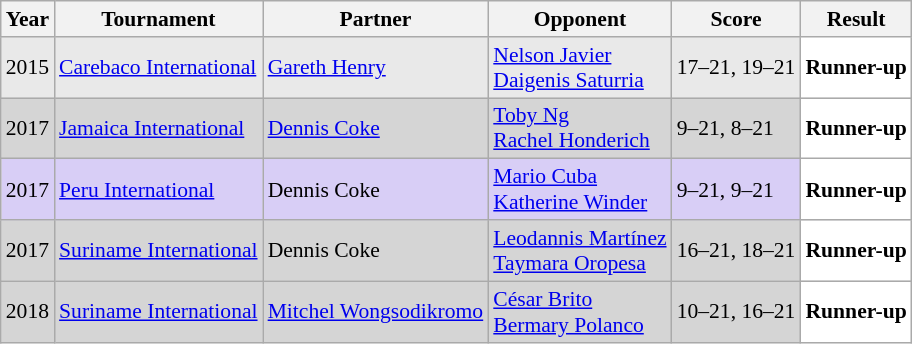<table class="sortable wikitable" style="font-size: 90%;">
<tr>
<th>Year</th>
<th>Tournament</th>
<th>Partner</th>
<th>Opponent</th>
<th>Score</th>
<th>Result</th>
</tr>
<tr style="background:#E9E9E9">
<td align="center">2015</td>
<td align="left"><a href='#'>Carebaco International</a></td>
<td align="left"> <a href='#'>Gareth Henry</a></td>
<td align="left"> <a href='#'>Nelson Javier</a><br> <a href='#'>Daigenis Saturria</a></td>
<td align="left">17–21, 19–21</td>
<td style="text-align:left; background:white"> <strong>Runner-up</strong></td>
</tr>
<tr style="background:#D5D5D5">
<td align="center">2017</td>
<td align="left"><a href='#'>Jamaica International</a></td>
<td align="left"> <a href='#'>Dennis Coke</a></td>
<td align="left"> <a href='#'>Toby Ng</a><br> <a href='#'>Rachel Honderich</a></td>
<td align="left">9–21, 8–21</td>
<td style="text-align:left; background:white"> <strong>Runner-up</strong></td>
</tr>
<tr style="background:#D8CEF6">
<td align="center">2017</td>
<td align="left"><a href='#'>Peru International</a></td>
<td align="left"> Dennis Coke</td>
<td align="left"> <a href='#'>Mario Cuba</a><br> <a href='#'>Katherine Winder</a></td>
<td align="left">9–21, 9–21</td>
<td style="text-align:left; background:white"> <strong>Runner-up</strong></td>
</tr>
<tr style="background:#D5D5D5">
<td align="center">2017</td>
<td align="left"><a href='#'>Suriname International</a></td>
<td align="left"> Dennis Coke</td>
<td align="left"> <a href='#'>Leodannis Martínez</a><br> <a href='#'>Taymara Oropesa</a></td>
<td align="left">16–21, 18–21</td>
<td style="text-align:left; background:white"> <strong>Runner-up</strong></td>
</tr>
<tr style="background:#D5D5D5">
<td align="center">2018</td>
<td align="left"><a href='#'>Suriname International</a></td>
<td align="left"> <a href='#'>Mitchel Wongsodikromo</a></td>
<td align="left"> <a href='#'>César Brito</a><br> <a href='#'>Bermary Polanco</a></td>
<td align="left">10–21, 16–21</td>
<td style="text-align:left; background:white"> <strong>Runner-up</strong></td>
</tr>
</table>
